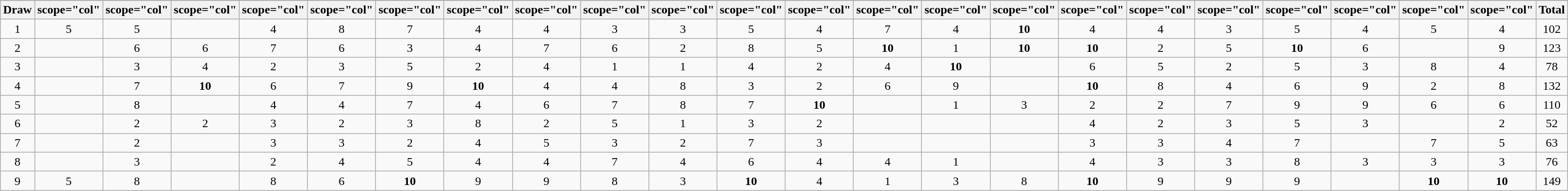<table class="wikitable plainrowheaders" style="margin: 1em auto 1em auto; text-align:center;">
<tr>
</tr>
<tr>
<th scope="col">Draw</th>
<th>scope="col" </th>
<th>scope="col" </th>
<th>scope="col" </th>
<th>scope="col" </th>
<th>scope="col" </th>
<th>scope="col" </th>
<th>scope="col" </th>
<th>scope="col" </th>
<th>scope="col" </th>
<th>scope="col" </th>
<th>scope="col" </th>
<th>scope="col" </th>
<th>scope="col" </th>
<th>scope="col" </th>
<th>scope="col" </th>
<th>scope="col" </th>
<th>scope="col" </th>
<th>scope="col" </th>
<th>scope="col" </th>
<th>scope="col" </th>
<th>scope="col" </th>
<th>scope="col" </th>
<th scope="col">Total</th>
</tr>
<tr>
<td>1</td>
<td>5</td>
<td>5</td>
<td></td>
<td>4</td>
<td>8</td>
<td>7</td>
<td>4</td>
<td>4</td>
<td>3</td>
<td>3</td>
<td>5</td>
<td>4</td>
<td>7</td>
<td>4</td>
<td><strong>10</strong></td>
<td>4</td>
<td>4</td>
<td>3</td>
<td>5</td>
<td>4</td>
<td>5</td>
<td>4</td>
<td>102</td>
</tr>
<tr>
<td>2</td>
<td></td>
<td>6</td>
<td>6</td>
<td>7</td>
<td>6</td>
<td>3</td>
<td>4</td>
<td>7</td>
<td>6</td>
<td>2</td>
<td>8</td>
<td>5</td>
<td><strong>10</strong></td>
<td>1</td>
<td><strong>10</strong></td>
<td><strong>10</strong></td>
<td>2</td>
<td>5</td>
<td><strong>10</strong></td>
<td>6</td>
<td></td>
<td>9</td>
<td>123</td>
</tr>
<tr>
<td>3</td>
<td></td>
<td>3</td>
<td>4</td>
<td>2</td>
<td>3</td>
<td>5</td>
<td>2</td>
<td>4</td>
<td>1</td>
<td>1</td>
<td>4</td>
<td>2</td>
<td>4</td>
<td><strong>10</strong></td>
<td></td>
<td>6</td>
<td>5</td>
<td>2</td>
<td>5</td>
<td>3</td>
<td>8</td>
<td>4</td>
<td>78</td>
</tr>
<tr>
<td>4</td>
<td></td>
<td>7</td>
<td><strong>10</strong></td>
<td>6</td>
<td>7</td>
<td>9</td>
<td><strong>10</strong></td>
<td>4</td>
<td>4</td>
<td>8</td>
<td>3</td>
<td>2</td>
<td>6</td>
<td>9</td>
<td></td>
<td><strong>10</strong></td>
<td>8</td>
<td>4</td>
<td>6</td>
<td>9</td>
<td>2</td>
<td>8</td>
<td>132</td>
</tr>
<tr>
<td>5</td>
<td></td>
<td>8</td>
<td></td>
<td>4</td>
<td>4</td>
<td>7</td>
<td>4</td>
<td>6</td>
<td>7</td>
<td>8</td>
<td>7</td>
<td><strong>10</strong></td>
<td></td>
<td>1</td>
<td>3</td>
<td>2</td>
<td>2</td>
<td>7</td>
<td>9</td>
<td>9</td>
<td>6</td>
<td>6</td>
<td>110</td>
</tr>
<tr>
<td>6</td>
<td></td>
<td>2</td>
<td>2</td>
<td>3</td>
<td>2</td>
<td>3</td>
<td>8</td>
<td>2</td>
<td>5</td>
<td>1</td>
<td>3</td>
<td>2</td>
<td></td>
<td></td>
<td></td>
<td>4</td>
<td>2</td>
<td>3</td>
<td>5</td>
<td>3</td>
<td></td>
<td>2</td>
<td>52</td>
</tr>
<tr>
<td>7</td>
<td></td>
<td>2</td>
<td></td>
<td>3</td>
<td>3</td>
<td>2</td>
<td>4</td>
<td>5</td>
<td>3</td>
<td>2</td>
<td>7</td>
<td>3</td>
<td></td>
<td></td>
<td></td>
<td>3</td>
<td>3</td>
<td>4</td>
<td>7</td>
<td></td>
<td>7</td>
<td>5</td>
<td>63</td>
</tr>
<tr>
<td>8</td>
<td></td>
<td>3</td>
<td></td>
<td>2</td>
<td>4</td>
<td>5</td>
<td>4</td>
<td>4</td>
<td>7</td>
<td>4</td>
<td>6</td>
<td>4</td>
<td>4</td>
<td>1</td>
<td></td>
<td>4</td>
<td>3</td>
<td>3</td>
<td>8</td>
<td>3</td>
<td>3</td>
<td>3</td>
<td>76</td>
</tr>
<tr>
<td>9</td>
<td>5</td>
<td>8</td>
<td></td>
<td>8</td>
<td>6</td>
<td><strong>10</strong></td>
<td>9</td>
<td>9</td>
<td>8</td>
<td>3</td>
<td><strong>10</strong></td>
<td>4</td>
<td>1</td>
<td>3</td>
<td>8</td>
<td><strong>10</strong></td>
<td>9</td>
<td>9</td>
<td>9</td>
<td></td>
<td><strong>10</strong></td>
<td><strong>10</strong></td>
<td>149</td>
</tr>
</table>
